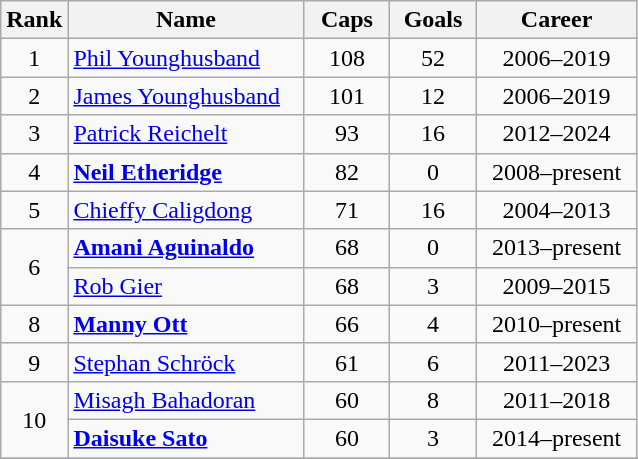<table class="wikitable sortable" style="text-align: center">
<tr>
<th width=30px>Rank</th>
<th class="unsortable" style="width:150px;">Name</th>
<th width=50px>Caps</th>
<th width=50px>Goals</th>
<th class="unsortable" style="width:100px;">Career</th>
</tr>
<tr>
<td>1</td>
<td align=left><a href='#'>Phil Younghusband</a></td>
<td>108</td>
<td>52</td>
<td>2006–2019</td>
</tr>
<tr>
<td>2</td>
<td align=left><a href='#'>James Younghusband</a></td>
<td>101</td>
<td>12</td>
<td>2006–2019</td>
</tr>
<tr>
<td>3</td>
<td align=left><a href='#'>Patrick Reichelt</a></td>
<td>93</td>
<td>16</td>
<td>2012–2024</td>
</tr>
<tr>
<td>4</td>
<td align=left><strong><a href='#'>Neil Etheridge</a></strong></td>
<td>82</td>
<td>0</td>
<td>2008–present</td>
</tr>
<tr>
<td>5</td>
<td align=left><a href='#'>Chieffy Caligdong</a></td>
<td>71</td>
<td>16</td>
<td>2004–2013</td>
</tr>
<tr>
<td rowspan=2>6</td>
<td align=left><strong><a href='#'>Amani Aguinaldo</a></strong></td>
<td>68</td>
<td>0</td>
<td>2013–present</td>
</tr>
<tr>
<td align=left><a href='#'>Rob Gier</a></td>
<td>68</td>
<td>3</td>
<td>2009–2015</td>
</tr>
<tr>
<td>8</td>
<td align=left><strong><a href='#'>Manny Ott</a></strong></td>
<td>66</td>
<td>4</td>
<td>2010–present</td>
</tr>
<tr>
<td>9</td>
<td align=left><a href='#'>Stephan Schröck</a></td>
<td>61</td>
<td>6</td>
<td>2011–2023</td>
</tr>
<tr>
<td rowspan=2>10</td>
<td align=left><a href='#'>Misagh Bahadoran</a></td>
<td>60</td>
<td>8</td>
<td>2011–2018</td>
</tr>
<tr>
<td align=left><strong><a href='#'>Daisuke Sato</a></strong></td>
<td>60</td>
<td>3</td>
<td>2014–present</td>
</tr>
<tr>
</tr>
</table>
